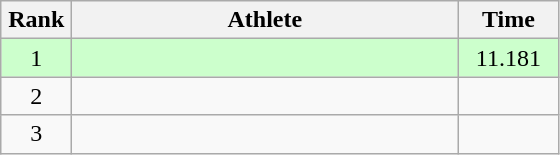<table class=wikitable style="text-align:center">
<tr>
<th width=40>Rank</th>
<th width=250>Athlete</th>
<th width=60>Time</th>
</tr>
<tr bgcolor="ccffcc">
<td>1</td>
<td align=left></td>
<td>11.181</td>
</tr>
<tr>
<td>2</td>
<td align=left></td>
<td></td>
</tr>
<tr>
<td>3</td>
<td align=left></td>
<td></td>
</tr>
</table>
